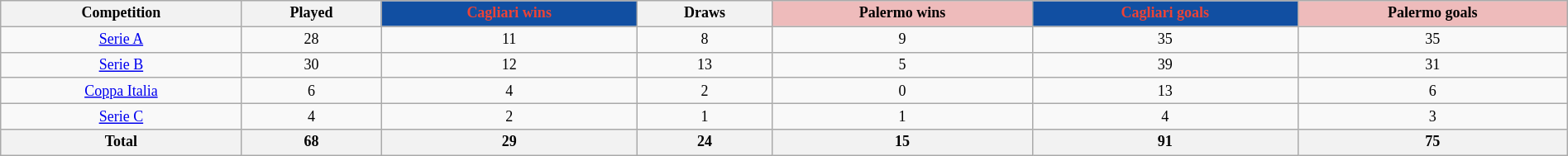<table class="wikitable" style="text-align: center; width: 100%; font-size: 12px">
<tr>
<th>Competition</th>
<th>Played</th>
<th style="background:#114fa2; color:#ed4336">Cagliari wins</th>
<th>Draws</th>
<th style="background:#EEBBBB; color:black">Palermo wins</th>
<th style="background:#114fa2; color:#ed4336">Cagliari goals</th>
<th style="background:#EEBBBB; color:black">Palermo goals</th>
</tr>
<tr>
<td><a href='#'>Serie A</a></td>
<td>28</td>
<td>11</td>
<td>8</td>
<td>9</td>
<td>35</td>
<td>35</td>
</tr>
<tr>
<td><a href='#'>Serie B</a></td>
<td>30</td>
<td>12</td>
<td>13</td>
<td>5</td>
<td>39</td>
<td>31</td>
</tr>
<tr>
<td><a href='#'>Coppa Italia</a></td>
<td>6</td>
<td>4</td>
<td>2</td>
<td>0</td>
<td>13</td>
<td>6</td>
</tr>
<tr>
<td><a href='#'>Serie C</a></td>
<td>4</td>
<td>2</td>
<td>1</td>
<td>1</td>
<td>4</td>
<td>3</td>
</tr>
<tr class="sortbottom">
<th>Total</th>
<th>68</th>
<th>29</th>
<th>24</th>
<th>15</th>
<th>91</th>
<th>75</th>
</tr>
</table>
